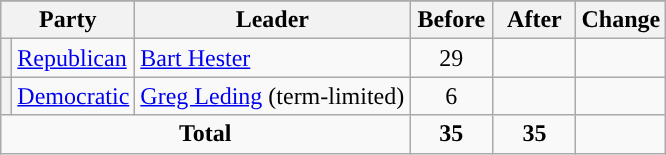<table class="wikitable" style="text-align:center;">
<tr>
</tr>
<tr>
<th colspan=2>Party</th>
<th>Leader</th>
<th style="width:3em">Before</th>
<th style="width:3em">After</th>
<th style="width:3em">Change</th>
</tr>
<tr>
<th style="background-color:"></th>
<td style="text-align:left;"><a href='#'>Republican</a></td>
<td style="text-align:left;"><a href='#'>Bart Hester</a></td>
<td>29</td>
<td></td>
<td></td>
</tr>
<tr>
<th style="background-color:"></th>
<td style="text-align:left;"><a href='#'>Democratic</a></td>
<td style="text-align:left;"><a href='#'>Greg Leding</a> (term-limited)</td>
<td>6</td>
<td></td>
<td></td>
</tr>
<tr>
<td colspan=3><strong>Total</strong></td>
<td><strong>35</strong></td>
<td><strong>35</strong></td>
<td></td>
</tr>
</table>
